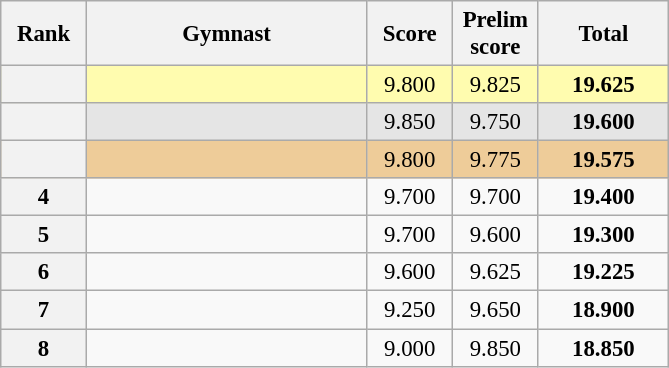<table class="wikitable sortable" style="text-align:center; font-size:95%">
<tr>
<th scope="col" style="width:50px;">Rank</th>
<th scope="col" style="width:180px;">Gymnast</th>
<th scope="col" style="width:50px;">Score</th>
<th scope="col" style="width:50px;">Prelim score</th>
<th scope="col" style="width:80px;">Total</th>
</tr>
<tr style="background:#fffcaf;">
<th scope=row style="text-align:center"></th>
<td style="text-align:left;"></td>
<td>9.800</td>
<td>9.825</td>
<td><strong>19.625</strong></td>
</tr>
<tr style="background:#e5e5e5;">
<th scope=row style="text-align:center"></th>
<td style="text-align:left;"></td>
<td>9.850</td>
<td>9.750</td>
<td><strong>19.600</strong></td>
</tr>
<tr style="background:#ec9;">
<th scope=row style="text-align:center"></th>
<td style="text-align:left;"></td>
<td>9.800</td>
<td>9.775</td>
<td><strong>19.575</strong></td>
</tr>
<tr>
<th scope=row style="text-align:center">4</th>
<td style="text-align:left;"></td>
<td>9.700</td>
<td>9.700</td>
<td><strong>19.400</strong></td>
</tr>
<tr>
<th scope=row style="text-align:center">5</th>
<td style="text-align:left;"></td>
<td>9.700</td>
<td>9.600</td>
<td><strong>19.300</strong></td>
</tr>
<tr>
<th scope=row style="text-align:center">6</th>
<td style="text-align:left;"></td>
<td>9.600</td>
<td>9.625</td>
<td><strong>19.225</strong></td>
</tr>
<tr>
<th scope=row style="text-align:center">7</th>
<td style="text-align:left;"></td>
<td>9.250</td>
<td>9.650</td>
<td><strong>18.900</strong></td>
</tr>
<tr>
<th scope=row style="text-align:center">8</th>
<td style="text-align:left;"></td>
<td>9.000</td>
<td>9.850</td>
<td><strong>18.850</strong></td>
</tr>
</table>
